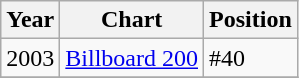<table class="wikitable">
<tr>
<th align="left">Year</th>
<th align="left">Chart</th>
<th align="left">Position</th>
</tr>
<tr>
<td align="left">2003</td>
<td align="left"><a href='#'>Billboard 200</a></td>
<td align="left">#40</td>
</tr>
<tr>
</tr>
</table>
